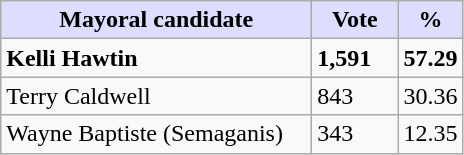<table class="wikitable">
<tr>
<th style="background:#ddf; width:200px;">Mayoral candidate</th>
<th style="background:#ddf; width:50px;">Vote</th>
<th style="background:#ddf; width:30px;">%</th>
</tr>
<tr>
<td><strong>Kelli Hawtin</strong></td>
<td><strong>1,591</strong></td>
<td><strong>57.29</strong></td>
</tr>
<tr>
<td>Terry Caldwell</td>
<td>843</td>
<td>30.36</td>
</tr>
<tr>
<td>Wayne Baptiste (Semaganis)</td>
<td>343</td>
<td>12.35</td>
</tr>
</table>
